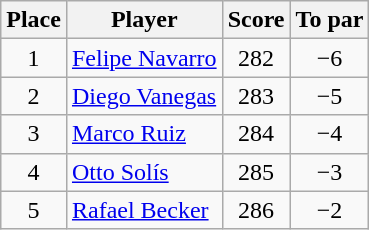<table class="wikitable">
<tr>
<th>Place</th>
<th>Player</th>
<th>Score</th>
<th>To par</th>
</tr>
<tr>
<td align=center>1</td>
<td> <a href='#'>Felipe Navarro</a></td>
<td align=center>282</td>
<td align=center>−6</td>
</tr>
<tr>
<td align=center>2</td>
<td> <a href='#'>Diego Vanegas</a></td>
<td align=center>283</td>
<td align=center>−5</td>
</tr>
<tr>
<td align=center>3</td>
<td> <a href='#'>Marco Ruiz</a></td>
<td align=center>284</td>
<td align=center>−4</td>
</tr>
<tr>
<td align=center>4</td>
<td> <a href='#'>Otto Solís</a></td>
<td align=center>285</td>
<td align=center>−3</td>
</tr>
<tr>
<td align=center>5</td>
<td> <a href='#'>Rafael Becker</a></td>
<td align=center>286</td>
<td align=center>−2</td>
</tr>
</table>
